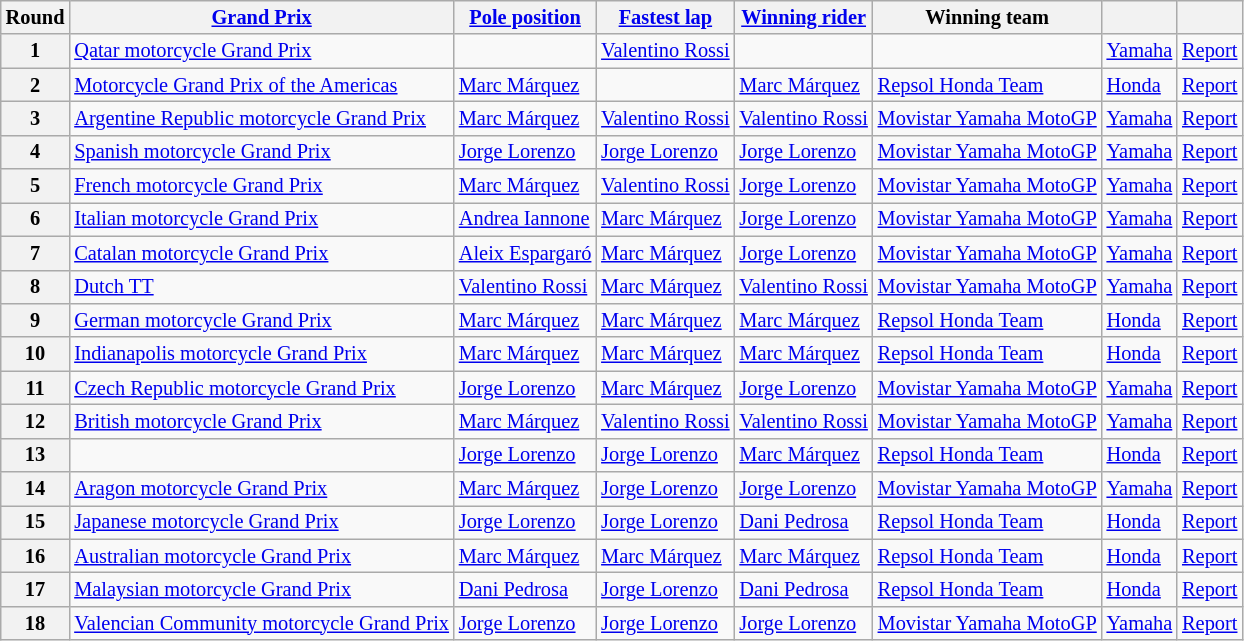<table class="wikitable sortable" style="font-size: 85%">
<tr>
<th>Round</th>
<th><a href='#'>Grand Prix</a></th>
<th><a href='#'>Pole position</a></th>
<th><a href='#'>Fastest lap</a></th>
<th><a href='#'>Winning rider</a></th>
<th>Winning team</th>
<th></th>
<th class="unsortable"></th>
</tr>
<tr>
<th>1</th>
<td> <a href='#'>Qatar motorcycle Grand Prix</a></td>
<td></td>
<td> <a href='#'>Valentino Rossi</a></td>
<td></td>
<td></td>
<td> <a href='#'>Yamaha</a></td>
<td><a href='#'>Report</a></td>
</tr>
<tr>
<th>2</th>
<td> <a href='#'>Motorcycle Grand Prix of the Americas</a></td>
<td> <a href='#'>Marc Márquez</a></td>
<td></td>
<td> <a href='#'>Marc Márquez</a></td>
<td> <a href='#'>Repsol Honda Team</a></td>
<td> <a href='#'>Honda</a></td>
<td><a href='#'>Report</a></td>
</tr>
<tr>
<th>3</th>
<td> <a href='#'>Argentine Republic motorcycle Grand Prix</a></td>
<td> <a href='#'>Marc Márquez</a></td>
<td> <a href='#'>Valentino Rossi</a></td>
<td> <a href='#'>Valentino Rossi</a></td>
<td> <a href='#'>Movistar Yamaha MotoGP</a></td>
<td> <a href='#'>Yamaha</a></td>
<td><a href='#'>Report</a></td>
</tr>
<tr>
<th>4</th>
<td> <a href='#'>Spanish motorcycle Grand Prix</a></td>
<td> <a href='#'>Jorge Lorenzo</a></td>
<td> <a href='#'>Jorge Lorenzo</a></td>
<td> <a href='#'>Jorge Lorenzo</a></td>
<td> <a href='#'>Movistar Yamaha MotoGP</a></td>
<td> <a href='#'>Yamaha</a></td>
<td><a href='#'>Report</a></td>
</tr>
<tr>
<th>5</th>
<td> <a href='#'>French motorcycle Grand Prix</a></td>
<td> <a href='#'>Marc Márquez</a></td>
<td> <a href='#'>Valentino Rossi</a></td>
<td> <a href='#'>Jorge Lorenzo</a></td>
<td> <a href='#'>Movistar Yamaha MotoGP</a></td>
<td> <a href='#'>Yamaha</a></td>
<td><a href='#'>Report</a></td>
</tr>
<tr>
<th>6</th>
<td> <a href='#'>Italian motorcycle Grand Prix</a></td>
<td> <a href='#'>Andrea Iannone</a></td>
<td> <a href='#'>Marc Márquez</a></td>
<td> <a href='#'>Jorge Lorenzo</a></td>
<td> <a href='#'>Movistar Yamaha MotoGP</a></td>
<td> <a href='#'>Yamaha</a></td>
<td><a href='#'>Report</a></td>
</tr>
<tr>
<th>7</th>
<td> <a href='#'>Catalan motorcycle Grand Prix</a></td>
<td> <a href='#'>Aleix Espargaró</a></td>
<td> <a href='#'>Marc Márquez</a></td>
<td> <a href='#'>Jorge Lorenzo</a></td>
<td> <a href='#'>Movistar Yamaha MotoGP</a></td>
<td> <a href='#'>Yamaha</a></td>
<td><a href='#'>Report</a></td>
</tr>
<tr>
<th>8</th>
<td> <a href='#'>Dutch TT</a></td>
<td> <a href='#'>Valentino Rossi</a></td>
<td> <a href='#'>Marc Márquez</a></td>
<td> <a href='#'>Valentino Rossi</a></td>
<td> <a href='#'>Movistar Yamaha MotoGP</a></td>
<td> <a href='#'>Yamaha</a></td>
<td><a href='#'>Report</a></td>
</tr>
<tr>
<th>9</th>
<td> <a href='#'>German motorcycle Grand Prix</a></td>
<td> <a href='#'>Marc Márquez</a></td>
<td> <a href='#'>Marc Márquez</a></td>
<td> <a href='#'>Marc Márquez</a></td>
<td> <a href='#'>Repsol Honda Team</a></td>
<td> <a href='#'>Honda</a></td>
<td><a href='#'>Report</a></td>
</tr>
<tr>
<th>10</th>
<td> <a href='#'>Indianapolis motorcycle Grand Prix</a></td>
<td> <a href='#'>Marc Márquez</a></td>
<td> <a href='#'>Marc Márquez</a></td>
<td> <a href='#'>Marc Márquez</a></td>
<td> <a href='#'>Repsol Honda Team</a></td>
<td> <a href='#'>Honda</a></td>
<td><a href='#'>Report</a></td>
</tr>
<tr>
<th>11</th>
<td> <a href='#'>Czech Republic motorcycle Grand Prix</a></td>
<td> <a href='#'>Jorge Lorenzo</a></td>
<td> <a href='#'>Marc Márquez</a></td>
<td> <a href='#'>Jorge Lorenzo</a></td>
<td> <a href='#'>Movistar Yamaha MotoGP</a></td>
<td> <a href='#'>Yamaha</a></td>
<td><a href='#'>Report</a></td>
</tr>
<tr>
<th>12</th>
<td> <a href='#'>British motorcycle Grand Prix</a></td>
<td> <a href='#'>Marc Márquez</a></td>
<td> <a href='#'>Valentino Rossi</a></td>
<td> <a href='#'>Valentino Rossi</a></td>
<td> <a href='#'>Movistar Yamaha MotoGP</a></td>
<td> <a href='#'>Yamaha</a></td>
<td><a href='#'>Report</a></td>
</tr>
<tr>
<th>13</th>
<td></td>
<td> <a href='#'>Jorge Lorenzo</a></td>
<td> <a href='#'>Jorge Lorenzo</a></td>
<td> <a href='#'>Marc Márquez</a></td>
<td> <a href='#'>Repsol Honda Team</a></td>
<td> <a href='#'>Honda</a></td>
<td><a href='#'>Report</a></td>
</tr>
<tr>
<th>14</th>
<td> <a href='#'>Aragon motorcycle Grand Prix</a></td>
<td> <a href='#'>Marc Márquez</a></td>
<td> <a href='#'>Jorge Lorenzo</a></td>
<td> <a href='#'>Jorge Lorenzo</a></td>
<td> <a href='#'>Movistar Yamaha MotoGP</a></td>
<td> <a href='#'>Yamaha</a></td>
<td><a href='#'>Report</a></td>
</tr>
<tr>
<th>15</th>
<td> <a href='#'>Japanese motorcycle Grand Prix</a></td>
<td> <a href='#'>Jorge Lorenzo</a></td>
<td> <a href='#'>Jorge Lorenzo</a></td>
<td> <a href='#'>Dani Pedrosa</a></td>
<td> <a href='#'>Repsol Honda Team</a></td>
<td> <a href='#'>Honda</a></td>
<td><a href='#'>Report</a></td>
</tr>
<tr>
<th>16</th>
<td> <a href='#'>Australian motorcycle Grand Prix</a></td>
<td> <a href='#'>Marc Márquez</a></td>
<td> <a href='#'>Marc Márquez</a></td>
<td> <a href='#'>Marc Márquez</a></td>
<td> <a href='#'>Repsol Honda Team</a></td>
<td> <a href='#'>Honda</a></td>
<td><a href='#'>Report</a></td>
</tr>
<tr>
<th>17</th>
<td> <a href='#'>Malaysian motorcycle Grand Prix</a></td>
<td> <a href='#'>Dani Pedrosa</a></td>
<td> <a href='#'>Jorge Lorenzo</a></td>
<td> <a href='#'>Dani Pedrosa</a></td>
<td> <a href='#'>Repsol Honda Team</a></td>
<td> <a href='#'>Honda</a></td>
<td><a href='#'>Report</a></td>
</tr>
<tr>
<th>18</th>
<td> <a href='#'>Valencian Community motorcycle Grand Prix</a></td>
<td> <a href='#'>Jorge Lorenzo</a></td>
<td> <a href='#'>Jorge Lorenzo</a></td>
<td> <a href='#'>Jorge Lorenzo</a></td>
<td> <a href='#'>Movistar Yamaha MotoGP</a></td>
<td> <a href='#'>Yamaha</a></td>
<td><a href='#'>Report</a></td>
</tr>
</table>
